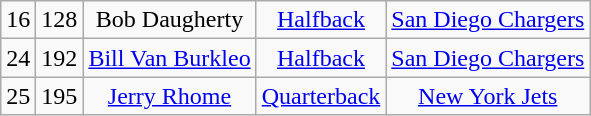<table class="wikitable" style="text-align:center">
<tr>
<td>16</td>
<td>128</td>
<td>Bob Daugherty</td>
<td><a href='#'>Halfback</a></td>
<td><a href='#'>San Diego Chargers</a></td>
</tr>
<tr>
<td>24</td>
<td>192</td>
<td><a href='#'>Bill Van Burkleo</a></td>
<td><a href='#'>Halfback</a></td>
<td><a href='#'>San Diego Chargers</a></td>
</tr>
<tr>
<td>25</td>
<td>195</td>
<td><a href='#'>Jerry Rhome</a></td>
<td><a href='#'>Quarterback</a></td>
<td><a href='#'>New York Jets</a></td>
</tr>
</table>
